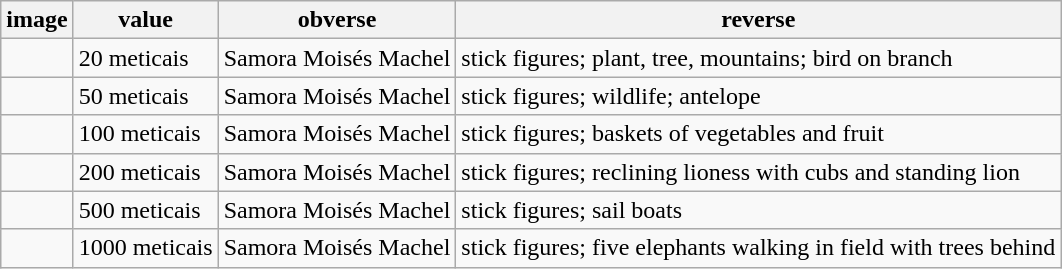<table class="wikitable">
<tr>
<th>image</th>
<th>value</th>
<th>obverse</th>
<th>reverse</th>
</tr>
<tr>
<td></td>
<td>20 meticais</td>
<td>Samora Moisés Machel</td>
<td>stick figures; plant, tree, mountains; bird on branch</td>
</tr>
<tr>
<td></td>
<td>50 meticais</td>
<td>Samora Moisés Machel</td>
<td>stick figures; wildlife; antelope</td>
</tr>
<tr>
<td></td>
<td>100 meticais</td>
<td>Samora Moisés Machel</td>
<td>stick figures; baskets of vegetables and fruit</td>
</tr>
<tr>
<td></td>
<td>200 meticais</td>
<td>Samora Moisés Machel</td>
<td>stick figures; reclining lioness with cubs and standing lion</td>
</tr>
<tr>
<td></td>
<td>500 meticais</td>
<td>Samora Moisés Machel</td>
<td>stick figures; sail boats</td>
</tr>
<tr>
<td></td>
<td>1000 meticais</td>
<td>Samora Moisés Machel</td>
<td>stick figures; five elephants walking in field with trees behind</td>
</tr>
</table>
